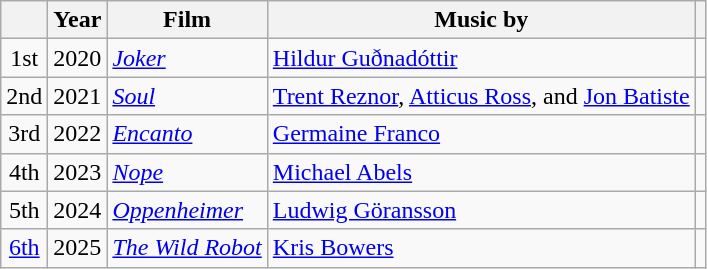<table class="wikitable">
<tr>
<th scope="col"></th>
<th scope="col">Year</th>
<th scope="col">Film</th>
<th scope="col">Music by</th>
<th scope="col"></th>
</tr>
<tr>
<td scope="row" style="text-align: center;">1st</td>
<td>2020</td>
<td><em><a href='#'>Joker</a></em></td>
<td><a href='#'>Hildur Guðnadóttir</a></td>
<td style="text-align: center;"></td>
</tr>
<tr>
<td scope="row" style="text-align: center;">2nd</td>
<td>2021</td>
<td><em><a href='#'>Soul</a></em></td>
<td><a href='#'>Trent Reznor</a>, <a href='#'>Atticus Ross</a>, and <a href='#'>Jon Batiste</a></td>
<td style="text-align: center;"></td>
</tr>
<tr>
<td scope="row" style="text-align: center;">3rd</td>
<td>2022</td>
<td><em><a href='#'>Encanto</a></em></td>
<td><a href='#'>Germaine Franco</a></td>
<td style="text-align: center;"></td>
</tr>
<tr>
<td scope="row" style="text-align: center;">4th</td>
<td>2023</td>
<td><em><a href='#'>Nope</a></em></td>
<td><a href='#'>Michael Abels</a></td>
<td style="text-align: center;"></td>
</tr>
<tr>
<td scope="row" style="text-align: center;">5th</td>
<td>2024</td>
<td><em><a href='#'>Oppenheimer</a></em></td>
<td><a href='#'>Ludwig Göransson</a></td>
<td style="text-align: center;"></td>
</tr>
<tr>
<td scope="row" style="text-align: center;"><a href='#'>6th</a></td>
<td>2025</td>
<td><em><a href='#'>The Wild Robot</a></em></td>
<td><a href='#'>Kris Bowers</a></td>
<td style="text-align: center;"></td>
</tr>
</table>
